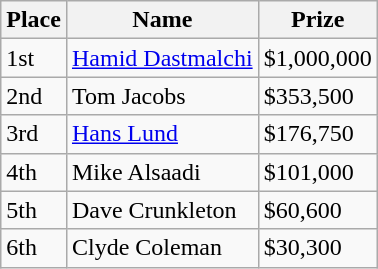<table class="wikitable">
<tr>
<th bgcolor="#FFEBAD">Place</th>
<th bgcolor="#FFEBAD">Name</th>
<th bgcolor="#FFEBAD">Prize</th>
</tr>
<tr>
<td>1st</td>
<td><a href='#'>Hamid Dastmalchi</a></td>
<td>$1,000,000</td>
</tr>
<tr>
<td>2nd</td>
<td>Tom Jacobs</td>
<td>$353,500</td>
</tr>
<tr>
<td>3rd</td>
<td><a href='#'>Hans Lund</a></td>
<td>$176,750</td>
</tr>
<tr>
<td>4th</td>
<td>Mike Alsaadi</td>
<td>$101,000</td>
</tr>
<tr>
<td>5th</td>
<td>Dave Crunkleton</td>
<td>$60,600</td>
</tr>
<tr>
<td>6th</td>
<td>Clyde Coleman</td>
<td>$30,300</td>
</tr>
</table>
